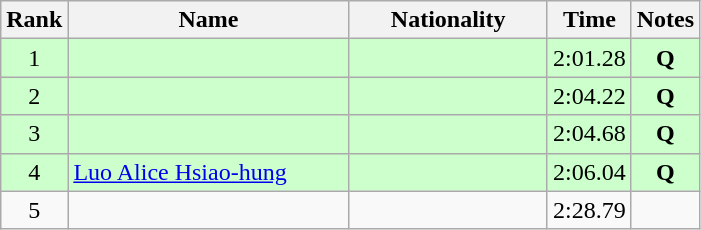<table class="wikitable sortable" style="text-align:center">
<tr>
<th>Rank</th>
<th style="width:180px">Name</th>
<th style="width:125px">Nationality</th>
<th>Time</th>
<th>Notes</th>
</tr>
<tr style="background:#cfc;">
<td>1</td>
<td style="text-align:left;"></td>
<td style="text-align:left;"></td>
<td>2:01.28</td>
<td><strong>Q</strong></td>
</tr>
<tr style="background:#cfc;">
<td>2</td>
<td style="text-align:left;"></td>
<td style="text-align:left;"></td>
<td>2:04.22</td>
<td><strong>Q</strong></td>
</tr>
<tr style="background:#cfc;">
<td>3</td>
<td style="text-align:left;"></td>
<td style="text-align:left;"></td>
<td>2:04.68</td>
<td><strong>Q</strong></td>
</tr>
<tr style="background:#cfc;">
<td>4</td>
<td style="text-align:left;"><a href='#'>Luo Alice Hsiao-hung</a></td>
<td style="text-align:left;"></td>
<td>2:06.04</td>
<td><strong>Q</strong></td>
</tr>
<tr>
<td>5</td>
<td style="text-align:left;"></td>
<td style="text-align:left;"></td>
<td>2:28.79</td>
<td></td>
</tr>
</table>
